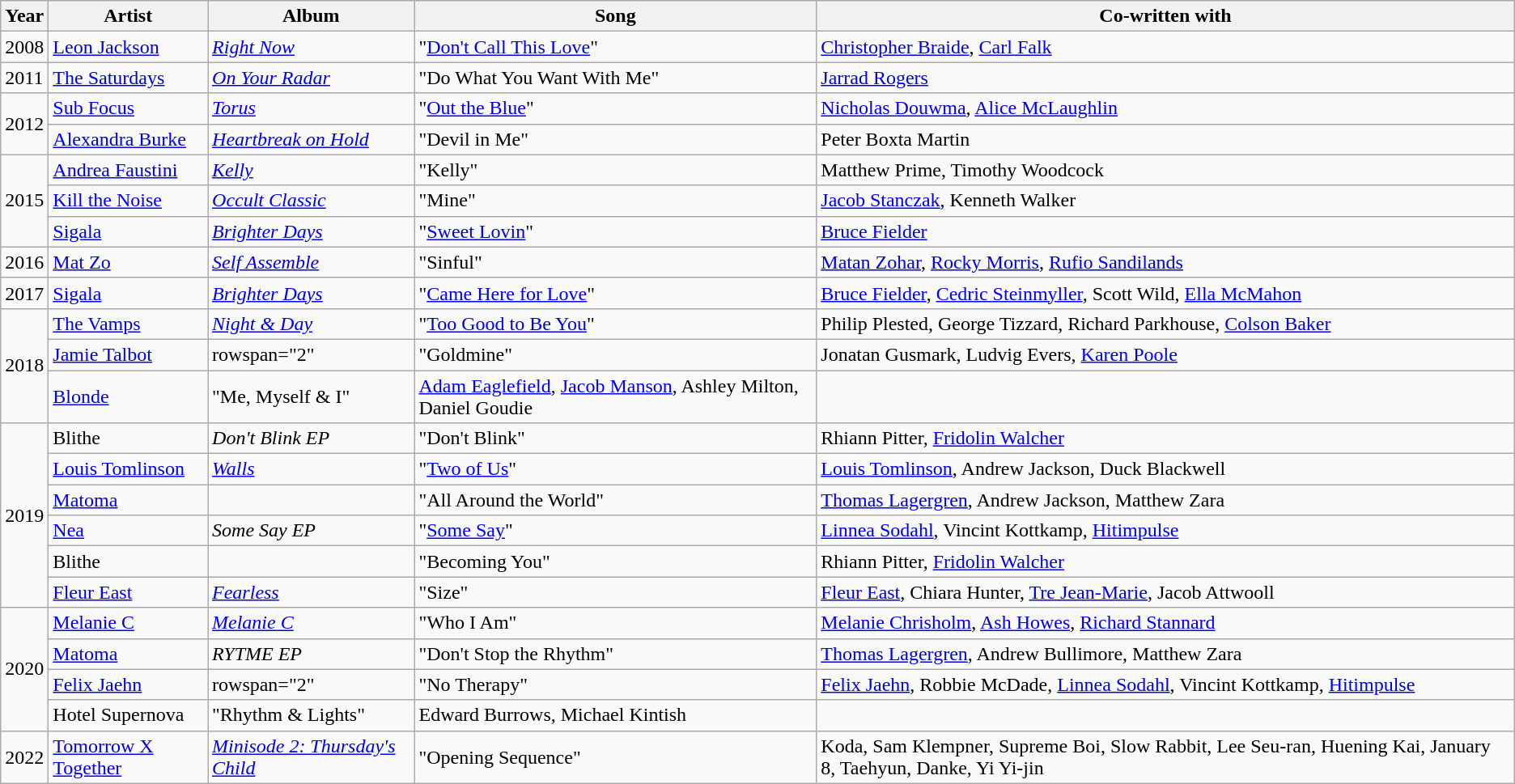<table class="wikitable">
<tr>
<th>Year</th>
<th>Artist</th>
<th>Album</th>
<th>Song</th>
<th>Co-written with</th>
</tr>
<tr>
<td>2008</td>
<td><a href='#'>Leon Jackson</a></td>
<td><em><a href='#'>Right Now</a></em></td>
<td>"<a href='#'>Don't Call This Love</a>"</td>
<td><a href='#'>Christopher Braide</a>, <a href='#'>Carl Falk</a></td>
</tr>
<tr>
<td>2011</td>
<td><a href='#'>The Saturdays</a></td>
<td><em><a href='#'>On Your Radar</a></em></td>
<td>"Do What You Want With Me"</td>
<td><a href='#'>Jarrad Rogers</a></td>
</tr>
<tr>
<td rowspan="2">2012</td>
<td><a href='#'>Sub Focus</a></td>
<td><em><a href='#'>Torus</a></em></td>
<td>"<a href='#'>Out the Blue</a>" </td>
<td><a href='#'>Nicholas Douwma</a>, <a href='#'>Alice McLaughlin</a></td>
</tr>
<tr>
<td><a href='#'>Alexandra Burke</a></td>
<td><em><a href='#'>Heartbreak on Hold</a></em></td>
<td>"Devil in Me"</td>
<td>Peter Boxta Martin</td>
</tr>
<tr>
<td rowspan="3">2015</td>
<td><a href='#'>Andrea Faustini</a></td>
<td><em><a href='#'>Kelly</a></em></td>
<td>"Kelly"</td>
<td>Matthew Prime, Timothy Woodcock</td>
</tr>
<tr>
<td><a href='#'>Kill the Noise</a></td>
<td><em><a href='#'>Occult Classic</a></em></td>
<td>"Mine" </td>
<td><a href='#'>Jacob Stanczak</a>, Kenneth Walker</td>
</tr>
<tr>
<td><a href='#'>Sigala</a></td>
<td><em><a href='#'>Brighter Days</a></em></td>
<td>"<a href='#'>Sweet Lovin</a>" </td>
<td><a href='#'>Bruce Fielder</a></td>
</tr>
<tr>
<td>2016</td>
<td><a href='#'>Mat Zo</a></td>
<td><em><a href='#'>Self Assemble</a></em></td>
<td>"Sinful" </td>
<td><a href='#'>Matan Zohar</a>, <a href='#'>Rocky Morris</a>, <a href='#'>Rufio Sandilands</a></td>
</tr>
<tr>
<td>2017</td>
<td><a href='#'>Sigala</a></td>
<td><em><a href='#'>Brighter Days</a></em></td>
<td>"<a href='#'>Came Here for Love</a>" </td>
<td><a href='#'>Bruce Fielder</a>, <a href='#'>Cedric Steinmyller</a>, Scott Wild, <a href='#'>Ella McMahon</a></td>
</tr>
<tr>
<td rowspan="3">2018</td>
<td><a href='#'>The Vamps</a></td>
<td><em><a href='#'>Night & Day</a></em></td>
<td>"<a href='#'>Too Good to Be You</a>" </td>
<td>Philip Plested, George Tizzard, Richard Parkhouse, <a href='#'>Colson Baker</a></td>
</tr>
<tr>
<td><a href='#'>Jamie Talbot</a></td>
<td>rowspan="2" </td>
<td>"Goldmine"</td>
<td>Jonatan Gusmark, Ludvig Evers, <a href='#'>Karen Poole</a></td>
</tr>
<tr>
<td><a href='#'>Blonde</a></td>
<td>"Me, Myself & I" </td>
<td><a href='#'>Adam Eaglefield</a>, <a href='#'>Jacob Manson</a>, Ashley Milton, Daniel Goudie</td>
</tr>
<tr>
<td rowspan="6">2019</td>
<td>Blithe</td>
<td><em>Don't Blink EP</em></td>
<td>"Don't Blink"</td>
<td>Rhiann Pitter, <a href='#'>Fridolin Walcher</a></td>
</tr>
<tr>
<td><a href='#'>Louis Tomlinson</a></td>
<td><em><a href='#'>Walls</a></em></td>
<td>"<a href='#'>Two of Us</a>"</td>
<td><a href='#'>Louis Tomlinson</a>, Andrew Jackson, Duck Blackwell</td>
</tr>
<tr>
<td><a href='#'>Matoma</a></td>
<td></td>
<td>"All Around the World" </td>
<td><a href='#'>Thomas Lagergren</a>, Andrew Jackson, Matthew Zara</td>
</tr>
<tr>
<td><a href='#'>Nea</a></td>
<td><em>Some Say EP</em></td>
<td>"<a href='#'>Some Say</a>"</td>
<td><a href='#'>Linnea Sodahl</a>, Vincint Kottkamp, <a href='#'>Hitimpulse</a></td>
</tr>
<tr>
<td>Blithe</td>
<td></td>
<td>"Becoming You"</td>
<td>Rhiann Pitter, <a href='#'>Fridolin Walcher</a></td>
</tr>
<tr>
<td><a href='#'>Fleur East</a></td>
<td><em><a href='#'>Fearless</a></em></td>
<td>"Size"</td>
<td><a href='#'>Fleur East</a>, Chiara Hunter, <a href='#'>Tre Jean-Marie</a>, Jacob Attwooll</td>
</tr>
<tr>
<td rowspan="4">2020</td>
<td><a href='#'>Melanie C</a></td>
<td><em><a href='#'>Melanie C</a></em></td>
<td>"Who I Am"</td>
<td><a href='#'>Melanie Chrisholm</a>, <a href='#'>Ash Howes</a>, <a href='#'>Richard Stannard</a></td>
</tr>
<tr>
<td><a href='#'>Matoma</a></td>
<td><em>RYTME EP</em></td>
<td>"Don't Stop the Rhythm" </td>
<td><a href='#'>Thomas Lagergren</a>, Andrew Bullimore, Matthew Zara</td>
</tr>
<tr>
<td><a href='#'>Felix Jaehn</a></td>
<td>rowspan="2" </td>
<td>"No Therapy" </td>
<td><a href='#'>Felix Jaehn</a>, Robbie McDade, <a href='#'>Linnea Sodahl</a>, Vincint Kottkamp, <a href='#'>Hitimpulse</a></td>
</tr>
<tr>
<td>Hotel Supernova</td>
<td>"Rhythm & Lights" </td>
<td>Edward Burrows, Michael Kintish</td>
</tr>
<tr>
<td>2022</td>
<td><a href='#'>Tomorrow X Together</a></td>
<td><em><a href='#'>Minisode 2: Thursday's Child</a></em></td>
<td>"Opening Sequence"</td>
<td>Koda, Sam Klempner, Supreme Boi, Slow Rabbit, Lee Seu-ran, Huening Kai, January 8, Taehyun, Danke, Yi Yi-jin</td>
</tr>
</table>
